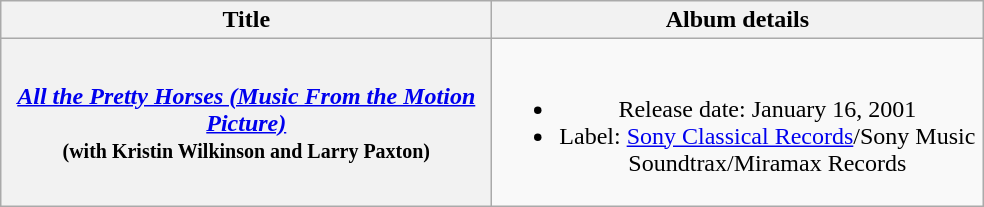<table class="wikitable plainrowheaders" style="text-align:center;">
<tr>
<th style="width:20em;">Title</th>
<th style="width:20em;">Album details</th>
</tr>
<tr>
<th scope="row"><em><a href='#'>All the Pretty Horses (Music From the Motion Picture)</a></em> <br><small>(with Kristin Wilkinson and Larry Paxton)</small></th>
<td><br><ul><li>Release date: January 16, 2001</li><li>Label: <a href='#'>Sony Classical Records</a>/Sony Music Soundtrax/Miramax Records</li></ul></td>
</tr>
</table>
